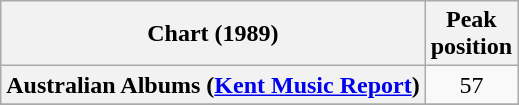<table class="wikitable sortable plainrowheaders">
<tr>
<th>Chart (1989)</th>
<th>Peak<br>position</th>
</tr>
<tr>
<th scope=row>Australian Albums (<a href='#'>Kent Music Report</a>)</th>
<td style="text-align:center;">57</td>
</tr>
<tr>
</tr>
<tr>
</tr>
</table>
